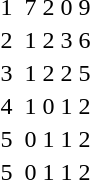<table>
<tr>
<td>1</td>
<td align=left></td>
<td>7</td>
<td>2</td>
<td>0</td>
<td>9</td>
</tr>
<tr>
<td>2</td>
<td align=left></td>
<td>1</td>
<td>2</td>
<td>3</td>
<td>6</td>
</tr>
<tr>
<td>3</td>
<td align=left></td>
<td>1</td>
<td>2</td>
<td>2</td>
<td>5</td>
</tr>
<tr>
<td>4</td>
<td align=left></td>
<td>1</td>
<td>0</td>
<td>1</td>
<td>2</td>
</tr>
<tr>
<td>5</td>
<td align=left></td>
<td>0</td>
<td>1</td>
<td>1</td>
<td>2</td>
</tr>
<tr>
<td>5</td>
<td align=left></td>
<td>0</td>
<td>1</td>
<td>1</td>
<td>2</td>
</tr>
</table>
